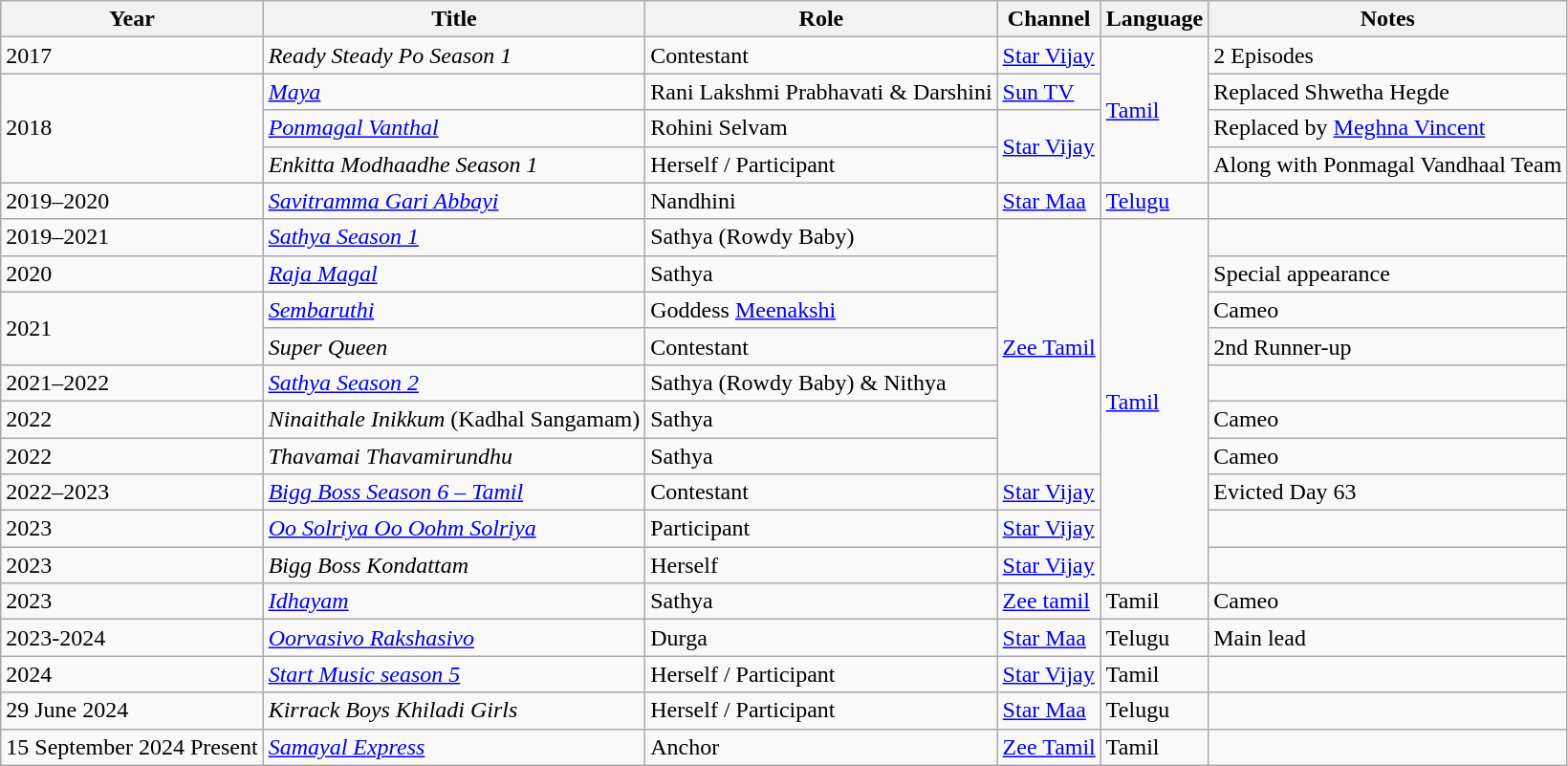<table class="wikitable">
<tr>
<th>Year</th>
<th>Title</th>
<th>Role</th>
<th>Channel</th>
<th>Language</th>
<th>Notes</th>
</tr>
<tr>
<td>2017</td>
<td><em>Ready Steady Po Season 1</em></td>
<td>Contestant</td>
<td><a href='#'>Star Vijay</a></td>
<td rowspan="4"><a href='#'>Tamil</a></td>
<td>2 Episodes</td>
</tr>
<tr>
<td rowspan="3">2018</td>
<td><em><a href='#'>Maya</a></em></td>
<td>Rani Lakshmi Prabhavati  & Darshini</td>
<td><a href='#'>Sun TV</a></td>
<td>Replaced Shwetha Hegde</td>
</tr>
<tr>
<td><em><a href='#'>Ponmagal Vanthal</a></em></td>
<td>Rohini Selvam</td>
<td rowspan="2"><a href='#'>Star Vijay</a></td>
<td>Replaced by <a href='#'>Meghna Vincent</a></td>
</tr>
<tr>
<td><em>Enkitta Modhaadhe Season 1</em></td>
<td>Herself / Participant</td>
<td>Along with Ponmagal Vandhaal Team</td>
</tr>
<tr>
<td>2019–2020</td>
<td><em><a href='#'>Savitramma Gari Abbayi</a></em></td>
<td>Nandhini</td>
<td><a href='#'>Star Maa</a></td>
<td><a href='#'>Telugu</a></td>
<td></td>
</tr>
<tr>
<td>2019–2021</td>
<td><em><a href='#'>Sathya Season 1</a></em></td>
<td>Sathya (Rowdy Baby)</td>
<td rowspan="7"><a href='#'>Zee Tamil</a></td>
<td rowspan="10"><a href='#'>Tamil</a></td>
<td></td>
</tr>
<tr>
<td>2020</td>
<td><em><a href='#'>Raja Magal</a></em></td>
<td>Sathya</td>
<td>Special appearance</td>
</tr>
<tr>
<td rowspan="2">2021</td>
<td><em><a href='#'>Sembaruthi</a></em></td>
<td>Goddess <a href='#'>Meenakshi</a></td>
<td>Cameo</td>
</tr>
<tr>
<td><em>Super Queen</em></td>
<td>Contestant</td>
<td>2nd Runner-up</td>
</tr>
<tr>
<td>2021–2022</td>
<td><em><a href='#'>Sathya Season 2</a></em></td>
<td>Sathya (Rowdy Baby) & Nithya</td>
<td></td>
</tr>
<tr>
<td>2022</td>
<td><em>Ninaithale Inikkum</em> (Kadhal Sangamam)</td>
<td>Sathya</td>
<td>Cameo</td>
</tr>
<tr>
<td>2022</td>
<td><em>Thavamai Thavamirundhu</em></td>
<td>Sathya</td>
<td>Cameo</td>
</tr>
<tr>
<td>2022–2023</td>
<td><em><a href='#'>Bigg Boss Season 6 – Tamil</a></em></td>
<td>Contestant</td>
<td><a href='#'>Star Vijay</a></td>
<td>Evicted Day 63</td>
</tr>
<tr>
<td>2023</td>
<td><em><a href='#'>Oo Solriya Oo Oohm Solriya</a></em></td>
<td>Participant</td>
<td><a href='#'>Star Vijay</a></td>
<td></td>
</tr>
<tr>
<td>2023</td>
<td><em>Bigg Boss Kondattam</em></td>
<td>Herself</td>
<td><a href='#'>Star Vijay</a></td>
<td></td>
</tr>
<tr>
<td>2023</td>
<td><em><a href='#'>Idhayam</a></em></td>
<td>Sathya</td>
<td><a href='#'>Zee tamil</a></td>
<td>Tamil</td>
<td>Cameo</td>
</tr>
<tr>
<td>2023-2024</td>
<td><em><a href='#'>Oorvasivo Rakshasivo</a></em></td>
<td>Durga</td>
<td><a href='#'>Star Maa</a></td>
<td>Telugu</td>
<td>Main lead</td>
</tr>
<tr>
<td>2024</td>
<td><em><a href='#'>Start Music season 5</a></em></td>
<td>Herself / Participant</td>
<td><a href='#'>Star Vijay</a></td>
<td>Tamil</td>
<td></td>
</tr>
<tr>
<td>29 June 2024</td>
<td><em>Kirrack Boys Khiladi Girls</em></td>
<td>Herself / Participant</td>
<td><a href='#'>Star Maa</a></td>
<td>Telugu</td>
<td></td>
</tr>
<tr>
<td>15 September 2024 Present</td>
<td><em><a href='#'>Samayal Express</a></em></td>
<td>Anchor</td>
<td><a href='#'>Zee Tamil</a></td>
<td>Tamil</td>
<td></td>
</tr>
</table>
